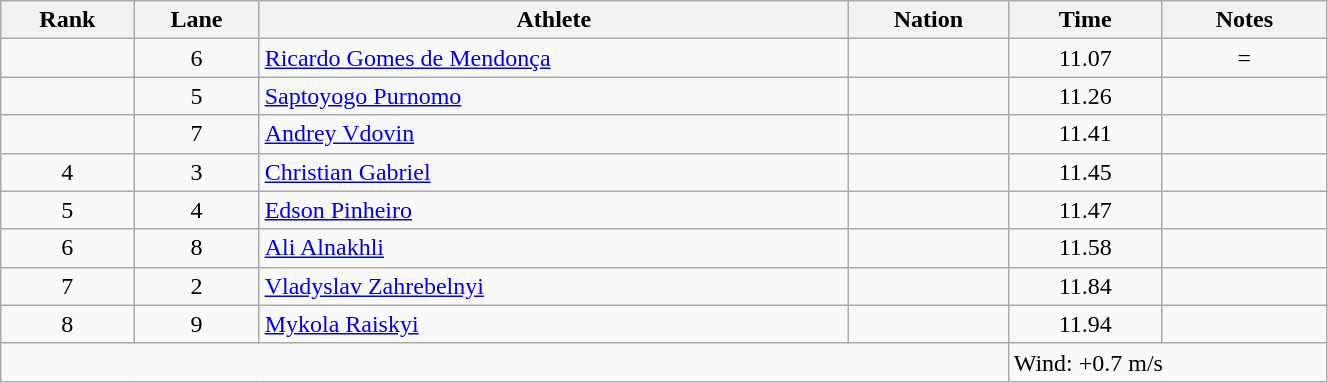<table class="wikitable sortable" style="text-align:center;width: 70%;">
<tr>
<th scope="col">Rank</th>
<th scope="col">Lane</th>
<th scope="col">Athlete</th>
<th scope="col">Nation</th>
<th scope="col">Time</th>
<th scope="col">Notes</th>
</tr>
<tr>
<td></td>
<td>6</td>
<td align=left><a href='#'>Ricardo Gomes de Mendonça</a></td>
<td align=left></td>
<td>11.07</td>
<td>=</td>
</tr>
<tr>
<td></td>
<td>5</td>
<td align=left><a href='#'>Saptoyogo Purnomo</a></td>
<td align=left></td>
<td>11.26</td>
<td></td>
</tr>
<tr>
<td></td>
<td>7</td>
<td align=left><a href='#'>Andrey Vdovin</a></td>
<td align=left></td>
<td>11.41</td>
<td></td>
</tr>
<tr>
<td>4</td>
<td>3</td>
<td align=left><a href='#'>Christian Gabriel</a></td>
<td align=left></td>
<td>11.45</td>
<td></td>
</tr>
<tr>
<td>5</td>
<td>4</td>
<td align=left><a href='#'>Edson Pinheiro</a></td>
<td align=left></td>
<td>11.47</td>
<td></td>
</tr>
<tr>
<td>6</td>
<td>8</td>
<td align=left><a href='#'>Ali Alnakhli</a></td>
<td align=left></td>
<td>11.58</td>
<td></td>
</tr>
<tr>
<td>7</td>
<td>2</td>
<td align=left><a href='#'>Vladyslav Zahrebelnyi</a></td>
<td align=left></td>
<td>11.84</td>
<td></td>
</tr>
<tr>
<td>8</td>
<td>9</td>
<td align=left><a href='#'>Mykola Raiskyi</a></td>
<td align=left></td>
<td>11.94</td>
<td></td>
</tr>
<tr class="sortbottom">
<td colspan="4"></td>
<td colspan="2" style="text-align:left;">Wind: +0.7 m/s</td>
</tr>
</table>
